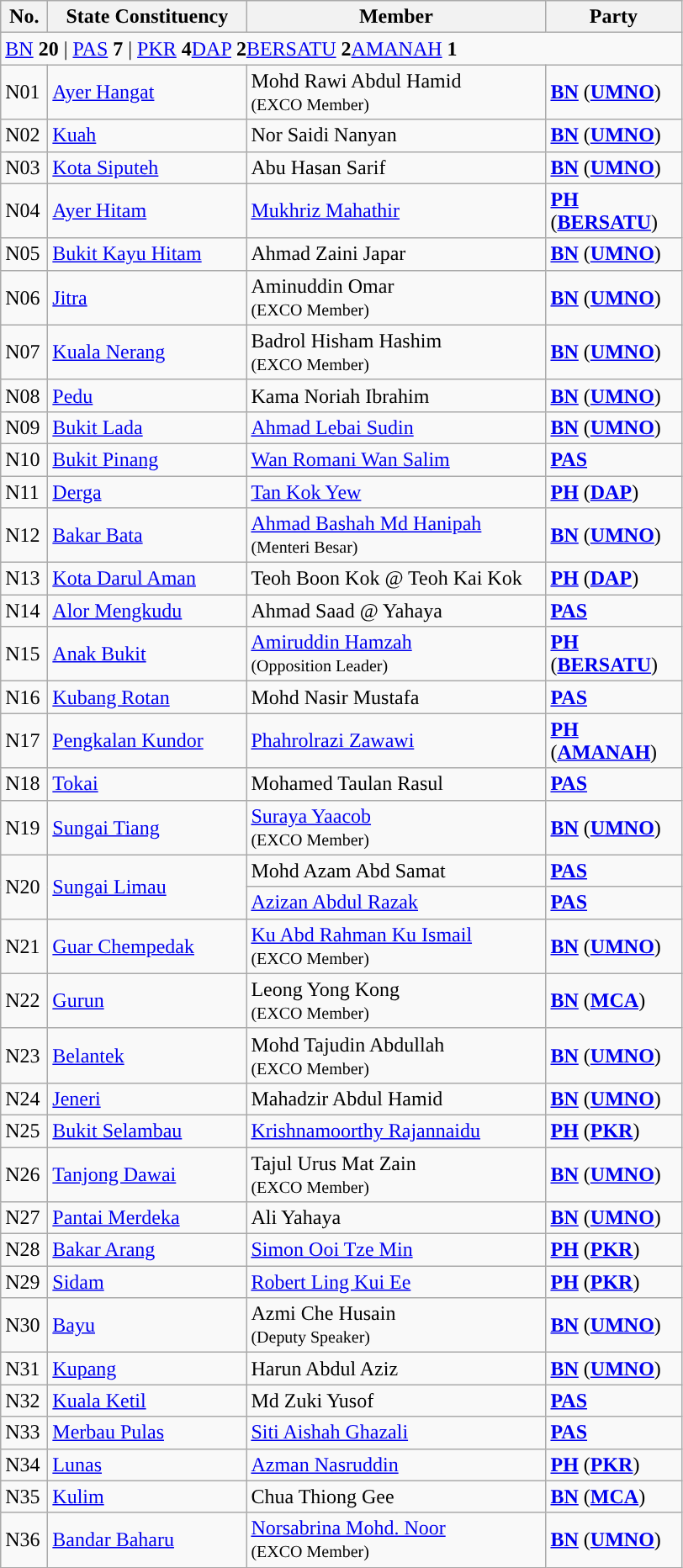<table class="wikitable sortable">
<tr>
<th style="width:30px;">No.</th>
<th style="width:150px;">State Constituency</th>
<th style="width:230px;">Member</th>
<th style="width:100px;">Party</th>
</tr>
<tr>
<td colspan="4"><a href='#'>BN</a> <strong>20</strong> | <a href='#'>PAS</a> <strong>7</strong> | <a href='#'>PKR</a> <strong>4</strong><a href='#'>DAP</a> <strong>2</strong><a href='#'>BERSATU</a> <strong>2</strong><a href='#'>AMANAH</a> <strong>1</strong></td>
</tr>
<tr>
<td>N01</td>
<td><a href='#'>Ayer Hangat</a></td>
<td>Mohd Rawi Abdul Hamid <br><small>(EXCO Member)</small></td>
<td><strong><a href='#'>BN</a></strong> (<strong><a href='#'>UMNO</a></strong>)</td>
</tr>
<tr>
<td>N02</td>
<td><a href='#'>Kuah</a></td>
<td>Nor Saidi Nanyan</td>
<td><strong><a href='#'>BN</a></strong> (<strong><a href='#'>UMNO</a></strong>)</td>
</tr>
<tr>
<td>N03</td>
<td><a href='#'>Kota Siputeh</a></td>
<td>Abu Hasan Sarif</td>
<td><strong><a href='#'>BN</a></strong> (<strong><a href='#'>UMNO</a></strong>)</td>
</tr>
<tr>
<td>N04</td>
<td><a href='#'>Ayer Hitam</a></td>
<td><a href='#'>Mukhriz Mahathir</a></td>
<td><strong><a href='#'>PH</a></strong> (<strong><a href='#'>BERSATU</a></strong>)</td>
</tr>
<tr>
<td>N05</td>
<td><a href='#'>Bukit Kayu Hitam</a></td>
<td>Ahmad Zaini Japar</td>
<td><strong><a href='#'>BN</a></strong> (<strong><a href='#'>UMNO</a></strong>)</td>
</tr>
<tr>
<td>N06</td>
<td><a href='#'>Jitra</a></td>
<td>Aminuddin Omar <br><small>(EXCO Member)</small></td>
<td><strong><a href='#'>BN</a></strong> (<strong><a href='#'>UMNO</a></strong>)</td>
</tr>
<tr>
<td>N07</td>
<td><a href='#'>Kuala Nerang</a></td>
<td>Badrol Hisham Hashim <br><small>(EXCO Member)</small></td>
<td><strong><a href='#'>BN</a></strong> (<strong><a href='#'>UMNO</a></strong>)</td>
</tr>
<tr>
<td>N08</td>
<td><a href='#'>Pedu</a></td>
<td>Kama Noriah Ibrahim</td>
<td><strong><a href='#'>BN</a></strong> (<strong><a href='#'>UMNO</a></strong>)</td>
</tr>
<tr>
<td>N09</td>
<td><a href='#'>Bukit Lada</a></td>
<td><a href='#'>Ahmad Lebai Sudin</a></td>
<td><strong><a href='#'>BN</a></strong> (<strong><a href='#'>UMNO</a></strong>)</td>
</tr>
<tr>
<td>N10</td>
<td><a href='#'>Bukit Pinang</a></td>
<td><a href='#'>Wan Romani Wan Salim</a></td>
<td><strong><a href='#'>PAS</a></strong></td>
</tr>
<tr>
<td>N11</td>
<td><a href='#'>Derga</a></td>
<td><a href='#'>Tan Kok Yew</a></td>
<td><strong><a href='#'>PH</a></strong> (<strong><a href='#'>DAP</a></strong>)</td>
</tr>
<tr>
<td>N12</td>
<td><a href='#'>Bakar Bata</a></td>
<td><a href='#'>Ahmad Bashah Md Hanipah</a> <br><small>(Menteri Besar)</small></td>
<td><strong><a href='#'>BN</a></strong> (<strong><a href='#'>UMNO</a></strong>)</td>
</tr>
<tr>
<td>N13</td>
<td><a href='#'>Kota Darul Aman</a></td>
<td>Teoh Boon Kok @ Teoh Kai Kok</td>
<td><strong><a href='#'>PH</a></strong> (<strong><a href='#'>DAP</a></strong>)</td>
</tr>
<tr>
<td>N14</td>
<td><a href='#'>Alor Mengkudu</a></td>
<td>Ahmad Saad @ Yahaya</td>
<td><strong><a href='#'>PAS</a></strong></td>
</tr>
<tr>
<td>N15</td>
<td><a href='#'>Anak Bukit</a></td>
<td><a href='#'>Amiruddin Hamzah</a> <br><small>(Opposition Leader)</small></td>
<td><strong><a href='#'>PH</a></strong> (<strong><a href='#'>BERSATU</a></strong>)</td>
</tr>
<tr>
<td>N16</td>
<td><a href='#'>Kubang Rotan</a></td>
<td>Mohd Nasir Mustafa</td>
<td><strong><a href='#'>PAS</a></strong></td>
</tr>
<tr>
<td>N17</td>
<td><a href='#'>Pengkalan Kundor</a></td>
<td><a href='#'>Phahrolrazi Zawawi</a></td>
<td><strong><a href='#'>PH</a></strong> (<strong><a href='#'>AMANAH</a></strong>)</td>
</tr>
<tr>
<td>N18</td>
<td><a href='#'>Tokai</a></td>
<td>Mohamed Taulan Rasul</td>
<td><strong><a href='#'>PAS</a></strong></td>
</tr>
<tr>
<td>N19</td>
<td><a href='#'>Sungai Tiang</a></td>
<td><a href='#'>Suraya Yaacob</a> <br><small>(EXCO Member)</small></td>
<td><strong><a href='#'>BN</a></strong> (<strong><a href='#'>UMNO</a></strong>)</td>
</tr>
<tr>
<td rowspan=2>N20</td>
<td rowspan=2><a href='#'>Sungai Limau</a></td>
<td>Mohd Azam Abd Samat </td>
<td><strong><a href='#'>PAS</a></strong></td>
</tr>
<tr>
<td><a href='#'>Azizan Abdul Razak</a> </td>
<td><strong><a href='#'>PAS</a></strong></td>
</tr>
<tr>
<td>N21</td>
<td><a href='#'>Guar Chempedak</a></td>
<td><a href='#'>Ku Abd Rahman Ku Ismail</a> <br><small>(EXCO Member)</small></td>
<td><strong><a href='#'>BN</a></strong> (<strong><a href='#'>UMNO</a></strong>)</td>
</tr>
<tr>
<td>N22</td>
<td><a href='#'>Gurun</a></td>
<td>Leong Yong Kong <br><small>(EXCO Member)</small></td>
<td><strong><a href='#'>BN</a></strong> (<strong><a href='#'>MCA</a></strong>)</td>
</tr>
<tr>
<td>N23</td>
<td><a href='#'>Belantek</a></td>
<td>Mohd Tajudin Abdullah <br><small>(EXCO Member)</small></td>
<td><strong><a href='#'>BN</a></strong> (<strong><a href='#'>UMNO</a></strong>)</td>
</tr>
<tr>
<td>N24</td>
<td><a href='#'>Jeneri</a></td>
<td>Mahadzir Abdul Hamid</td>
<td><strong><a href='#'>BN</a></strong> (<strong><a href='#'>UMNO</a></strong>)</td>
</tr>
<tr>
<td>N25</td>
<td><a href='#'>Bukit Selambau</a></td>
<td><a href='#'>Krishnamoorthy Rajannaidu</a></td>
<td><strong><a href='#'>PH</a></strong> (<strong><a href='#'>PKR</a></strong>)</td>
</tr>
<tr>
<td>N26</td>
<td><a href='#'>Tanjong Dawai</a></td>
<td>Tajul Urus Mat Zain <br><small>(EXCO Member)</small></td>
<td><strong><a href='#'>BN</a></strong> (<strong><a href='#'>UMNO</a></strong>)</td>
</tr>
<tr>
<td>N27</td>
<td><a href='#'>Pantai Merdeka</a></td>
<td>Ali Yahaya</td>
<td><strong><a href='#'>BN</a></strong> (<strong><a href='#'>UMNO</a></strong>)</td>
</tr>
<tr>
<td>N28</td>
<td><a href='#'>Bakar Arang</a></td>
<td><a href='#'>Simon Ooi Tze Min</a></td>
<td><strong><a href='#'>PH</a></strong> (<strong><a href='#'>PKR</a></strong>)</td>
</tr>
<tr>
<td>N29</td>
<td><a href='#'>Sidam</a></td>
<td><a href='#'>Robert Ling Kui Ee</a></td>
<td><strong><a href='#'>PH</a></strong> (<strong><a href='#'>PKR</a></strong>)</td>
</tr>
<tr>
<td>N30</td>
<td><a href='#'>Bayu</a></td>
<td>Azmi Che Husain <br><small>(Deputy Speaker)</small></td>
<td><strong><a href='#'>BN</a></strong> (<strong><a href='#'>UMNO</a></strong>)</td>
</tr>
<tr>
<td>N31</td>
<td><a href='#'>Kupang</a></td>
<td>Harun Abdul Aziz</td>
<td><strong><a href='#'>BN</a></strong> (<strong><a href='#'>UMNO</a></strong>)</td>
</tr>
<tr>
<td>N32</td>
<td><a href='#'>Kuala Ketil</a></td>
<td>Md Zuki Yusof</td>
<td><strong><a href='#'>PAS</a></strong></td>
</tr>
<tr>
<td>N33</td>
<td><a href='#'>Merbau Pulas</a></td>
<td><a href='#'>Siti Aishah Ghazali</a></td>
<td><strong><a href='#'>PAS</a></strong></td>
</tr>
<tr>
<td>N34</td>
<td><a href='#'>Lunas</a></td>
<td><a href='#'>Azman Nasruddin</a></td>
<td><strong><a href='#'>PH</a></strong> (<strong><a href='#'>PKR</a></strong>)</td>
</tr>
<tr>
<td>N35</td>
<td><a href='#'>Kulim</a></td>
<td>Chua Thiong Gee</td>
<td><strong><a href='#'>BN</a></strong> (<strong><a href='#'>MCA</a></strong>)</td>
</tr>
<tr>
<td>N36</td>
<td><a href='#'>Bandar Baharu</a></td>
<td><a href='#'>Norsabrina Mohd. Noor</a> <br><small>(EXCO Member)</small></td>
<td><strong><a href='#'>BN</a></strong> (<strong><a href='#'>UMNO</a></strong>)</td>
</tr>
</table>
